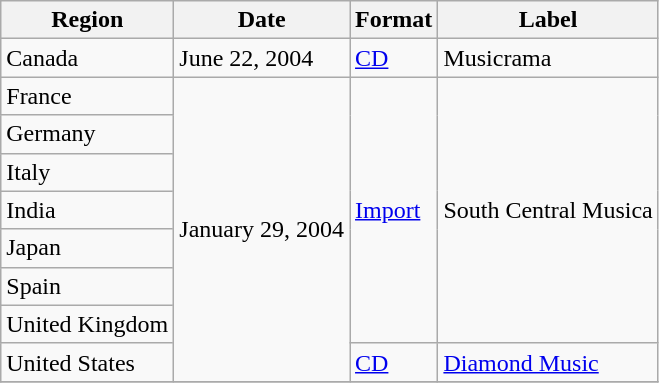<table class="wikitable">
<tr>
<th>Region</th>
<th>Date</th>
<th>Format</th>
<th>Label</th>
</tr>
<tr>
<td>Canada</td>
<td rowspan="1">June 22, 2004</td>
<td rowspan="1"><a href='#'>CD</a></td>
<td rowspan="1">Musicrama</td>
</tr>
<tr>
<td>France</td>
<td rowspan="8">January 29, 2004</td>
<td rowspan="7"><a href='#'>Import</a></td>
<td rowspan="7">South Central Musica</td>
</tr>
<tr>
<td>Germany</td>
</tr>
<tr>
<td>Italy</td>
</tr>
<tr>
<td>India</td>
</tr>
<tr>
<td>Japan</td>
</tr>
<tr>
<td>Spain</td>
</tr>
<tr>
<td>United Kingdom</td>
</tr>
<tr>
<td>United States</td>
<td rowspan="1"><a href='#'>CD</a></td>
<td rowspan="1"><a href='#'>Diamond Music</a></td>
</tr>
<tr>
</tr>
</table>
